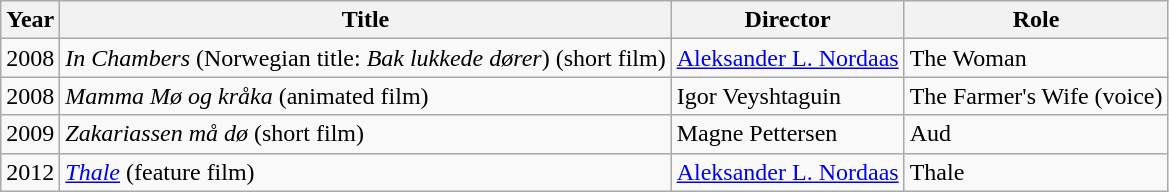<table class="wikitable" |>
<tr>
<th>Year</th>
<th>Title</th>
<th>Director</th>
<th>Role</th>
</tr>
<tr>
<td>2008</td>
<td><em>In Chambers</em> (Norwegian title: <em>Bak lukkede dører</em>) (short film)</td>
<td><a href='#'>Aleksander L. Nordaas</a></td>
<td>The Woman</td>
</tr>
<tr>
<td>2008</td>
<td><em>Mamma Mø og kråka</em> (animated film)</td>
<td>Igor Veyshtaguin</td>
<td>The Farmer's Wife (voice)</td>
</tr>
<tr |->
<td>2009</td>
<td><em>Zakariassen må dø</em> (short film)</td>
<td>Magne Pettersen</td>
<td>Aud</td>
</tr>
<tr>
<td>2012</td>
<td><em><a href='#'>Thale</a></em> (feature film)</td>
<td><a href='#'>Aleksander L. Nordaas</a></td>
<td>Thale</td>
</tr>
</table>
